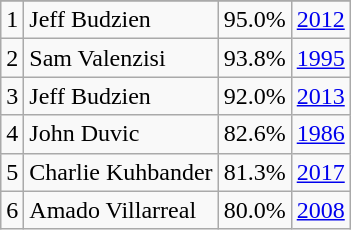<table class="wikitable">
<tr>
</tr>
<tr>
<td>1</td>
<td>Jeff Budzien</td>
<td><abbr>95.0%</abbr></td>
<td><a href='#'>2012</a></td>
</tr>
<tr>
<td>2</td>
<td>Sam Valenzisi</td>
<td><abbr>93.8%</abbr></td>
<td><a href='#'>1995</a></td>
</tr>
<tr>
<td>3</td>
<td>Jeff Budzien</td>
<td><abbr>92.0%</abbr></td>
<td><a href='#'>2013</a></td>
</tr>
<tr>
<td>4</td>
<td>John Duvic</td>
<td><abbr>82.6%</abbr></td>
<td><a href='#'>1986</a></td>
</tr>
<tr>
<td>5</td>
<td>Charlie Kuhbander</td>
<td><abbr>81.3%</abbr></td>
<td><a href='#'>2017</a></td>
</tr>
<tr>
<td>6</td>
<td>Amado Villarreal</td>
<td><abbr>80.0%</abbr></td>
<td><a href='#'>2008</a></td>
</tr>
</table>
